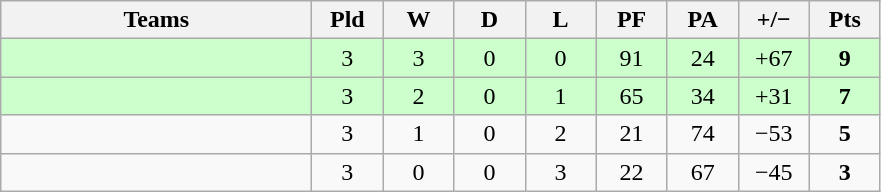<table class="wikitable" style="text-align: center;">
<tr>
<th width="200">Teams</th>
<th width="40">Pld</th>
<th width="40">W</th>
<th width="40">D</th>
<th width="40">L</th>
<th width="40">PF</th>
<th width="40">PA</th>
<th width="40">+/−</th>
<th width="40">Pts</th>
</tr>
<tr bgcolor=ccffcc>
<td align=left></td>
<td>3</td>
<td>3</td>
<td>0</td>
<td>0</td>
<td>91</td>
<td>24</td>
<td>+67</td>
<td><strong>9</strong></td>
</tr>
<tr bgcolor=ccffcc>
<td align=left></td>
<td>3</td>
<td>2</td>
<td>0</td>
<td>1</td>
<td>65</td>
<td>34</td>
<td>+31</td>
<td><strong>7</strong></td>
</tr>
<tr>
<td align=left></td>
<td>3</td>
<td>1</td>
<td>0</td>
<td>2</td>
<td>21</td>
<td>74</td>
<td>−53</td>
<td><strong>5</strong></td>
</tr>
<tr>
<td align=left></td>
<td>3</td>
<td>0</td>
<td>0</td>
<td>3</td>
<td>22</td>
<td>67</td>
<td>−45</td>
<td><strong>3</strong></td>
</tr>
</table>
